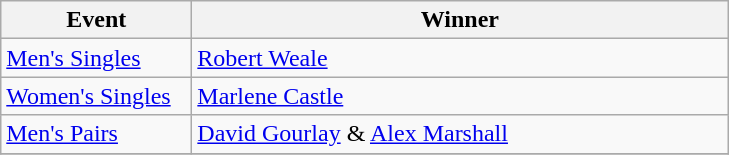<table class="wikitable" style="font-size: 100%">
<tr>
<th width=120>Event</th>
<th width=350>Winner</th>
</tr>
<tr>
<td><a href='#'>Men's Singles</a></td>
<td> <a href='#'>Robert Weale</a></td>
</tr>
<tr>
<td><a href='#'>Women's Singles</a></td>
<td> <a href='#'>Marlene Castle</a></td>
</tr>
<tr>
<td><a href='#'>Men's Pairs</a></td>
<td> <a href='#'>David Gourlay</a> &  <a href='#'>Alex Marshall</a></td>
</tr>
<tr>
</tr>
</table>
